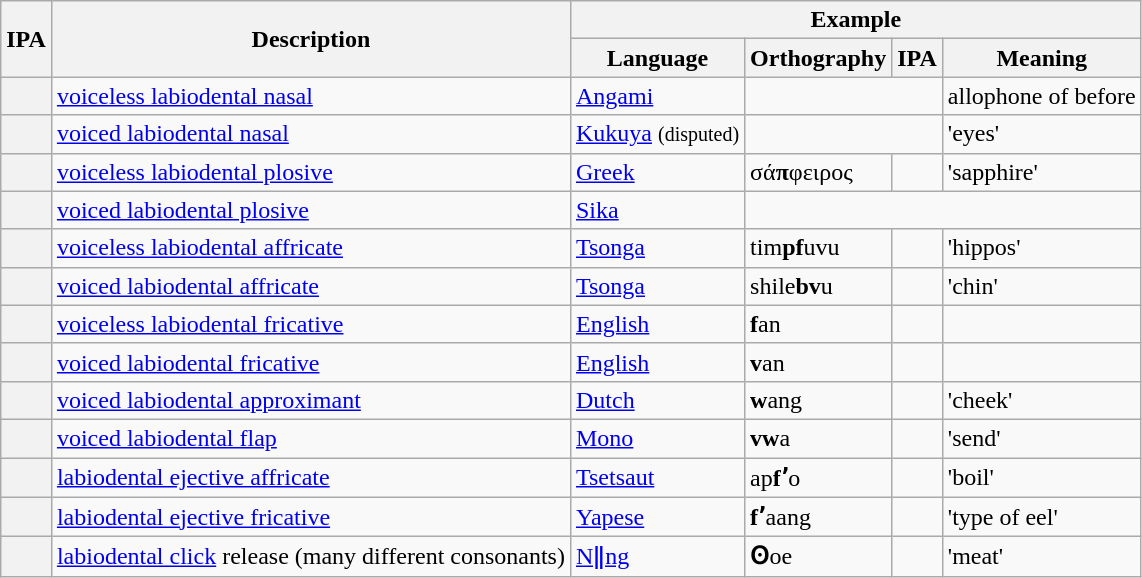<table class=wikitable>
<tr>
<th rowspan="2">IPA</th>
<th rowspan="2">Description</th>
<th colspan="4">Example</th>
</tr>
<tr>
<th>Language</th>
<th>Orthography</th>
<th>IPA</th>
<th>Meaning</th>
</tr>
<tr>
<th></th>
<td><a href='#'>voiceless labiodental nasal</a></td>
<td><a href='#'>Angami</a></td>
<td colspan=2 align=center></td>
<td>allophone of  before </td>
</tr>
<tr>
<th></th>
<td><a href='#'>voiced labiodental nasal</a></td>
<td><a href='#'>Kukuya</a> <small>(disputed)</small></td>
<td colspan="2" style="text-align:center;"></td>
<td>'eyes'</td>
</tr>
<tr>
<th></th>
<td><a href='#'>voiceless labiodental plosive</a></td>
<td><a href='#'>Greek</a></td>
<td>σά<strong>π</strong>φειρος</td>
<td></td>
<td>'sapphire'</td>
</tr>
<tr>
<th></th>
<td><a href='#'>voiced labiodental plosive</a></td>
<td><a href='#'>Sika</a></td>
<td colspan="3"></td>
</tr>
<tr>
<th></th>
<td><a href='#'>voiceless labiodental affricate</a></td>
<td><a href='#'>Tsonga</a></td>
<td>tim<strong>pf</strong>uvu</td>
<td></td>
<td>'hippos'</td>
</tr>
<tr>
<th></th>
<td><a href='#'>voiced labiodental affricate</a></td>
<td><a href='#'>Tsonga</a></td>
<td>shile<strong>bv</strong>u</td>
<td></td>
<td>'chin'</td>
</tr>
<tr>
<th></th>
<td><a href='#'>voiceless labiodental fricative</a></td>
<td><a href='#'>English</a></td>
<td><strong>f</strong>an</td>
<td></td>
<td></td>
</tr>
<tr>
<th></th>
<td><a href='#'>voiced labiodental fricative</a></td>
<td><a href='#'>English</a></td>
<td><strong>v</strong>an</td>
<td></td>
<td></td>
</tr>
<tr>
<th></th>
<td><a href='#'>voiced labiodental approximant</a></td>
<td><a href='#'>Dutch</a></td>
<td><strong>w</strong>ang</td>
<td></td>
<td>'cheek'</td>
</tr>
<tr>
<th></th>
<td><a href='#'>voiced labiodental flap</a></td>
<td><a href='#'>Mono</a></td>
<td><strong>vw</strong>a</td>
<td></td>
<td>'send'</td>
</tr>
<tr>
<th></th>
<td><a href='#'>labiodental ejective affricate</a></td>
<td><a href='#'>Tsetsaut</a></td>
<td>ap<strong>fʼ</strong>o</td>
<td></td>
<td>'boil'</td>
</tr>
<tr>
<th></th>
<td><a href='#'>labiodental ejective fricative</a></td>
<td><a href='#'>Yapese</a></td>
<td><strong>fʼ</strong>aang</td>
<td></td>
<td>'type of eel'</td>
</tr>
<tr>
<th></th>
<td><a href='#'>labiodental click</a> release (many different consonants)</td>
<td><a href='#'>Nǁng</a></td>
<td><strong>ʘ</strong>oe</td>
<td></td>
<td>'meat'</td>
</tr>
</table>
